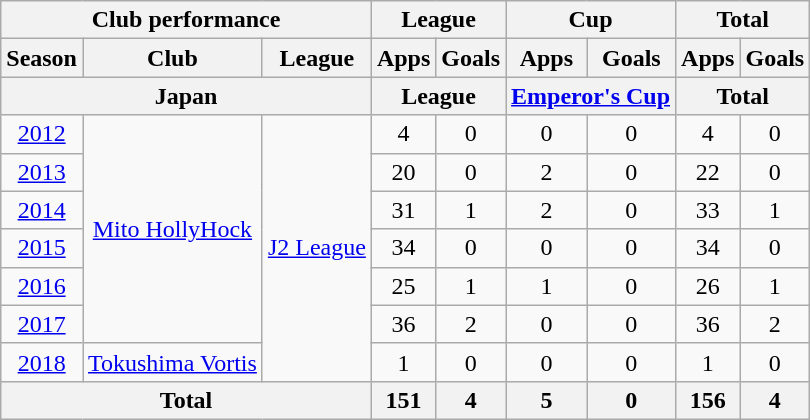<table class="wikitable" style="text-align:center;">
<tr>
<th colspan=3>Club performance</th>
<th colspan=2>League</th>
<th colspan=2>Cup</th>
<th colspan=2>Total</th>
</tr>
<tr>
<th>Season</th>
<th>Club</th>
<th>League</th>
<th>Apps</th>
<th>Goals</th>
<th>Apps</th>
<th>Goals</th>
<th>Apps</th>
<th>Goals</th>
</tr>
<tr>
<th colspan=3>Japan</th>
<th colspan=2>League</th>
<th colspan=2><a href='#'>Emperor's Cup</a></th>
<th colspan=2>Total</th>
</tr>
<tr>
<td><a href='#'>2012</a></td>
<td rowspan="6"><a href='#'>Mito HollyHock</a></td>
<td rowspan="7"><a href='#'>J2 League</a></td>
<td>4</td>
<td>0</td>
<td>0</td>
<td>0</td>
<td>4</td>
<td>0</td>
</tr>
<tr>
<td><a href='#'>2013</a></td>
<td>20</td>
<td>0</td>
<td>2</td>
<td>0</td>
<td>22</td>
<td>0</td>
</tr>
<tr>
<td><a href='#'>2014</a></td>
<td>31</td>
<td>1</td>
<td>2</td>
<td>0</td>
<td>33</td>
<td>1</td>
</tr>
<tr>
<td><a href='#'>2015</a></td>
<td>34</td>
<td>0</td>
<td>0</td>
<td>0</td>
<td>34</td>
<td>0</td>
</tr>
<tr>
<td><a href='#'>2016</a></td>
<td>25</td>
<td>1</td>
<td>1</td>
<td>0</td>
<td>26</td>
<td>1</td>
</tr>
<tr>
<td><a href='#'>2017</a></td>
<td>36</td>
<td>2</td>
<td>0</td>
<td>0</td>
<td>36</td>
<td>2</td>
</tr>
<tr>
<td><a href='#'>2018</a></td>
<td rowspan=1><a href='#'>Tokushima Vortis</a></td>
<td>1</td>
<td>0</td>
<td>0</td>
<td>0</td>
<td>1</td>
<td>0</td>
</tr>
<tr>
<th colspan=3>Total</th>
<th>151</th>
<th>4</th>
<th>5</th>
<th>0</th>
<th>156</th>
<th>4</th>
</tr>
</table>
